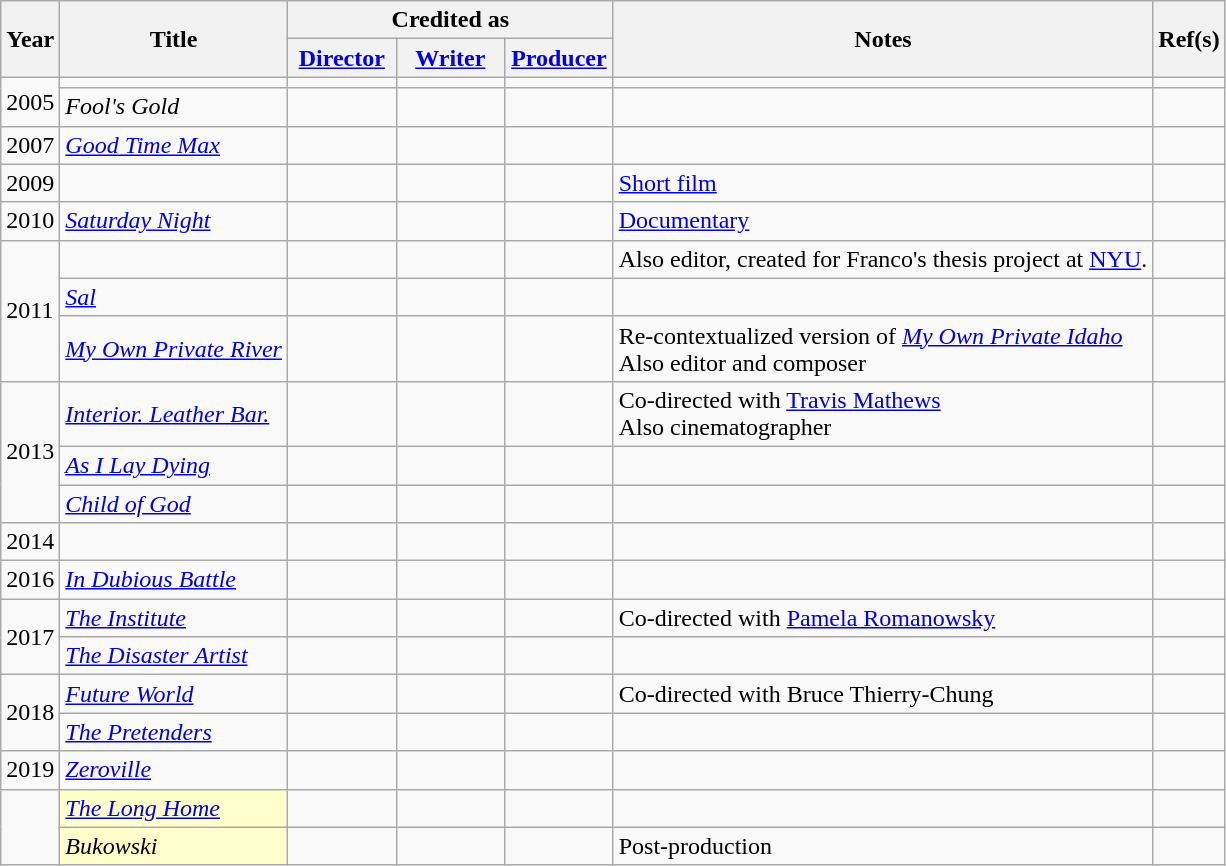<table class="wikitable sortable">
<tr>
<th rowspan="2">Year</th>
<th rowspan="2">Title</th>
<th colspan="3">Credited as</th>
<th rowspan="2" class="unsortable">Notes</th>
<th rowspan="2" class="unsortable">Ref(s)</th>
</tr>
<tr>
<th width=65><a href='#'>Director</a></th>
<th width="65"><a href='#'>Writer</a></th>
<th width=65><a href='#'>Producer</a></th>
</tr>
<tr>
<td rowspan="2">2005</td>
<td scope="row"><em></em></td>
<td></td>
<td></td>
<td></td>
<td></td>
<td style="text-align:center;"></td>
</tr>
<tr>
<td scope="row"><em>Fool's Gold</em></td>
<td></td>
<td></td>
<td></td>
<td></td>
<td style="text-align:center;"></td>
</tr>
<tr>
<td>2007</td>
<td scope="row"><em><a href='#'>Good Time Max</a></em></td>
<td></td>
<td></td>
<td></td>
<td></td>
<td style="text-align:center;"></td>
</tr>
<tr>
<td>2009</td>
<td scope="row"><em></em></td>
<td></td>
<td></td>
<td></td>
<td><a href='#'>Short film</a></td>
<td style="text-align:center;"></td>
</tr>
<tr>
<td>2010</td>
<td scope="row"><em><a href='#'>Saturday Night</a></em></td>
<td></td>
<td></td>
<td></td>
<td><a href='#'>Documentary</a></td>
<td style="text-align:center;"></td>
</tr>
<tr>
<td rowspan="3">2011</td>
<td scope="row"><em></em></td>
<td></td>
<td></td>
<td></td>
<td>Also editor, created for Franco's thesis project at <a href='#'>NYU</a>.</td>
<td style="text-align:center;"></td>
</tr>
<tr>
<td scope="row"><em><a href='#'>Sal</a></em></td>
<td></td>
<td></td>
<td></td>
<td></td>
<td style="text-align:center;"></td>
</tr>
<tr>
<td scope="row"><em><a href='#'>My Own Private River</a></em></td>
<td></td>
<td></td>
<td></td>
<td>Re-contextualized version of <em><a href='#'>My Own Private Idaho</a></em><br>Also editor and composer</td>
<td style="text-align:center;"></td>
</tr>
<tr>
<td rowspan="3">2013</td>
<td scope="row"><em><a href='#'>Interior. Leather Bar.</a></em></td>
<td></td>
<td></td>
<td></td>
<td>Co-directed with <a href='#'>Travis Mathews</a><br>Also cinematographer</td>
<td style="text-align:center;"></td>
</tr>
<tr>
<td scope="row"><em><a href='#'>As I Lay Dying</a></em></td>
<td></td>
<td></td>
<td></td>
<td></td>
<td style="text-align:center;"></td>
</tr>
<tr>
<td scope="row"><em><a href='#'>Child of God</a></em></td>
<td></td>
<td></td>
<td></td>
<td></td>
<td style="text-align:center;"></td>
</tr>
<tr>
<td>2014</td>
<td scope="row"><em></em></td>
<td></td>
<td></td>
<td></td>
<td></td>
<td style="text-align:center;"></td>
</tr>
<tr>
<td>2016</td>
<td scope="row"><em><a href='#'>In Dubious Battle</a></em></td>
<td></td>
<td></td>
<td></td>
<td></td>
<td style="text-align:center;"></td>
</tr>
<tr>
<td rowspan="2">2017</td>
<td scope="row"><em><a href='#'>The Institute</a></em></td>
<td></td>
<td></td>
<td></td>
<td>Co-directed with <a href='#'>Pamela Romanowsky</a></td>
<td style="text-align:center;"></td>
</tr>
<tr>
<td scope="row"><em><a href='#'>The Disaster Artist</a></em></td>
<td></td>
<td></td>
<td></td>
<td></td>
<td style="text-align:center;"></td>
</tr>
<tr>
<td rowspan="2">2018</td>
<td scope="row"><em><a href='#'>Future World</a></em></td>
<td></td>
<td></td>
<td></td>
<td>Co-directed with Bruce Thierry-Chung</td>
<td style="text-align:center;"></td>
</tr>
<tr>
<td scope="row"><em><a href='#'>The Pretenders</a></em></td>
<td></td>
<td></td>
<td></td>
<td></td>
<td style="text-align:center;"></td>
</tr>
<tr>
<td>2019</td>
<td scope="row"><em><a href='#'>Zeroville</a></em></td>
<td></td>
<td></td>
<td></td>
<td></td>
<td style="text-align:center;"></td>
</tr>
<tr>
<td rowspan="2"></td>
<td scope="row" style="background:#FFFFCC;"><em><a href='#'>The Long Home</a></em> </td>
<td></td>
<td></td>
<td></td>
<td></td>
<td style="text-align:center;"></td>
</tr>
<tr>
<td scope="row" style="background:#FFFFCC;"><em>Bukowski</em> </td>
<td></td>
<td></td>
<td></td>
<td>Post-production</td>
<td style="text-align:center;"></td>
</tr>
</table>
